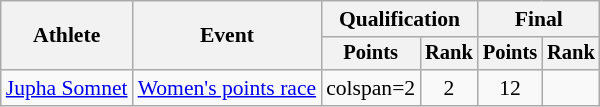<table class="wikitable" style="font-size:90%;">
<tr>
<th rowspan=2>Athlete</th>
<th rowspan=2>Event</th>
<th colspan=2>Qualification</th>
<th colspan=2>Final</th>
</tr>
<tr style="font-size:95%">
<th>Points</th>
<th>Rank</th>
<th>Points</th>
<th>Rank</th>
</tr>
<tr align=center>
<td align=left><a href='#'>Jupha Somnet</a></td>
<td align=left><a href='#'>Women's points race</a></td>
<td>colspan=2 </td>
<td>2</td>
<td>12</td>
</tr>
</table>
